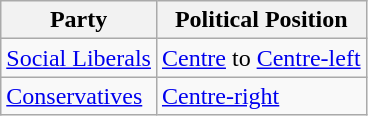<table class="wikitable mw-collapsible mw-collapsed">
<tr>
<th>Party</th>
<th>Political Position</th>
</tr>
<tr>
<td><a href='#'>Social Liberals</a></td>
<td><a href='#'>Centre</a> to <a href='#'>Centre-left</a></td>
</tr>
<tr>
<td><a href='#'>Conservatives</a></td>
<td><a href='#'>Centre-right</a></td>
</tr>
</table>
